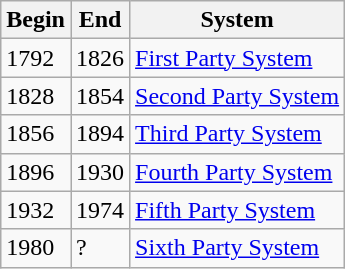<table class="wikitable">
<tr>
<th>Begin</th>
<th>End</th>
<th>System</th>
</tr>
<tr>
<td>1792</td>
<td>1826</td>
<td><a href='#'>First Party System</a></td>
</tr>
<tr>
<td>1828</td>
<td>1854</td>
<td><a href='#'>Second Party System</a></td>
</tr>
<tr>
<td>1856</td>
<td>1894</td>
<td><a href='#'>Third Party System</a></td>
</tr>
<tr>
<td>1896</td>
<td>1930</td>
<td><a href='#'>Fourth Party System</a></td>
</tr>
<tr>
<td>1932</td>
<td>1974</td>
<td><a href='#'>Fifth Party System</a></td>
</tr>
<tr>
<td>1980</td>
<td>?</td>
<td><a href='#'>Sixth Party System</a></td>
</tr>
</table>
